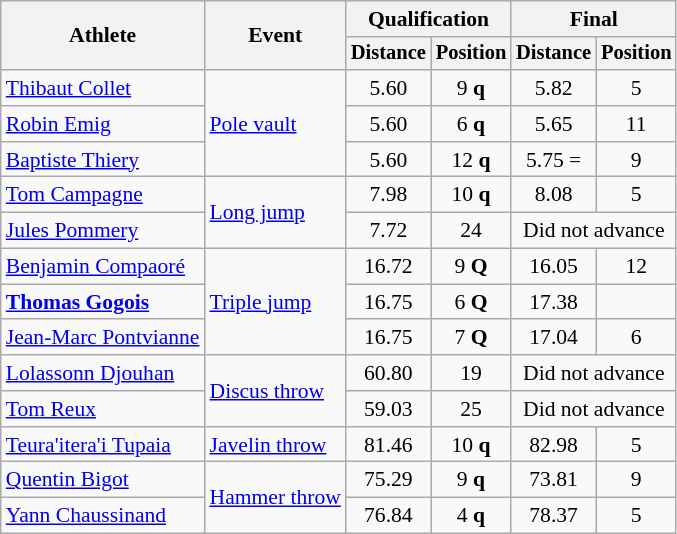<table class=wikitable style=font-size:90%>
<tr>
<th rowspan=2>Athlete</th>
<th rowspan=2>Event</th>
<th colspan=2>Qualification</th>
<th colspan=2>Final</th>
</tr>
<tr style=font-size:95%>
<th>Distance</th>
<th>Position</th>
<th>Distance</th>
<th>Position</th>
</tr>
<tr align=center>
<td align=left><a href='#'>Thibaut Collet</a></td>
<td align=left rowspan=3><a href='#'>Pole vault</a></td>
<td>5.60</td>
<td>9 <strong>q</strong></td>
<td>5.82</td>
<td>5</td>
</tr>
<tr align=center>
<td align=left><a href='#'>Robin Emig</a></td>
<td>5.60</td>
<td>6 <strong>q</strong></td>
<td>5.65</td>
<td>11</td>
</tr>
<tr align=center>
<td align=left><a href='#'>Baptiste Thiery</a></td>
<td>5.60</td>
<td>12 <strong>q</strong></td>
<td>5.75 =</td>
<td>9</td>
</tr>
<tr align=center>
<td align=left><a href='#'>Tom Campagne</a></td>
<td align=left rowspan=2><a href='#'>Long jump</a></td>
<td>7.98</td>
<td>10 <strong>q</strong></td>
<td>8.08 </td>
<td>5</td>
</tr>
<tr align=center>
<td align=left><a href='#'>Jules Pommery</a></td>
<td>7.72</td>
<td>24</td>
<td colspan=2>Did not advance</td>
</tr>
<tr align=center>
<td align=left><a href='#'>Benjamin Compaoré</a></td>
<td align=left rowspan=3><a href='#'>Triple jump</a></td>
<td>16.72 </td>
<td>9 <strong>Q</strong></td>
<td>16.05</td>
<td>12</td>
</tr>
<tr align=center>
<td align=left><strong><a href='#'>Thomas Gogois</a></strong></td>
<td>16.75</td>
<td>6 <strong>Q</strong></td>
<td>17.38 </td>
<td></td>
</tr>
<tr align=center>
<td align=left><a href='#'>Jean-Marc Pontvianne</a></td>
<td>16.75</td>
<td>7 <strong>Q</strong></td>
<td>17.04</td>
<td>6</td>
</tr>
<tr align=center>
<td align=left><a href='#'>Lolassonn Djouhan</a></td>
<td align=left rowspan=2><a href='#'>Discus throw</a></td>
<td>60.80</td>
<td>19</td>
<td colspan=2>Did not advance</td>
</tr>
<tr align=center>
<td align=left><a href='#'>Tom Reux</a></td>
<td>59.03</td>
<td>25</td>
<td colspan=2>Did not advance</td>
</tr>
<tr align=center>
<td align=left><a href='#'>Teura'itera'i Tupaia</a></td>
<td align=left><a href='#'>Javelin throw</a></td>
<td>81.46</td>
<td>10 <strong>q</strong></td>
<td>82.98</td>
<td>5</td>
</tr>
<tr align=center>
<td align=left><a href='#'>Quentin Bigot</a></td>
<td align=left rowspan=2><a href='#'>Hammer throw</a></td>
<td>75.29</td>
<td>9 <strong>q</strong></td>
<td>73.81</td>
<td>9</td>
</tr>
<tr align=center>
<td align=left><a href='#'>Yann Chaussinand</a></td>
<td>76.84</td>
<td>4 <strong>q</strong></td>
<td>78.37</td>
<td>5</td>
</tr>
</table>
